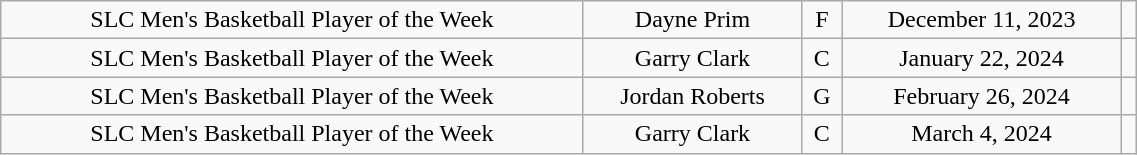<table class="wikitable" style="width: 60%;text-align: center;">
<tr align="center">
<td rowspan="1">SLC Men's Basketball Player of the Week</td>
<td>Dayne Prim</td>
<td>F</td>
<td>December 11, 2023</td>
<td></td>
</tr>
<tr align="center">
<td rowspan="1">SLC Men's Basketball Player of the Week</td>
<td>Garry Clark</td>
<td>C</td>
<td>January 22, 2024</td>
<td></td>
</tr>
<tr align="center">
<td rowspan="1">SLC Men's Basketball Player of the Week</td>
<td>Jordan Roberts</td>
<td>G</td>
<td>February 26, 2024</td>
<td></td>
</tr>
<tr align="center">
<td rowspan="1">SLC Men's Basketball Player of the Week</td>
<td>Garry Clark</td>
<td>C</td>
<td>March 4, 2024</td>
<td></td>
</tr>
</table>
